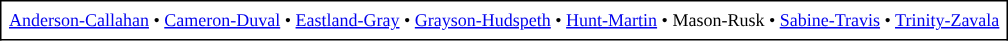<table border="1" cellspacing="0" cellpadding="5" align="center" rules="all" style="margin:1em 1em 1em 0; border-collapse:collapse; font-size:75%;">
<tr>
<td><a href='#'>Anderson-Callahan</a> • <a href='#'>Cameron-Duval</a> • <a href='#'>Eastland-Gray</a> • <a href='#'>Grayson-Hudspeth</a> • <a href='#'>Hunt-Martin</a> • Mason-Rusk • <a href='#'>Sabine-Travis</a> • <a href='#'>Trinity-Zavala</a></td>
</tr>
</table>
